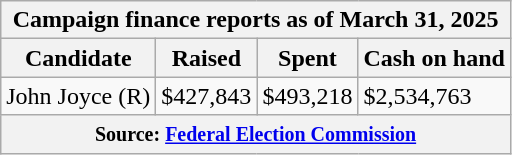<table class="wikitable sortable">
<tr>
<th colspan=4>Campaign finance reports as of March 31, 2025</th>
</tr>
<tr style="text-align:center;">
<th>Candidate</th>
<th>Raised</th>
<th>Spent</th>
<th>Cash on hand</th>
</tr>
<tr>
<td>John Joyce (R)</td>
<td>$427,843</td>
<td>$493,218</td>
<td>$2,534,763</td>
</tr>
<tr>
<th colspan="4"><small>Source: <a href='#'>Federal Election Commission</a></small></th>
</tr>
</table>
